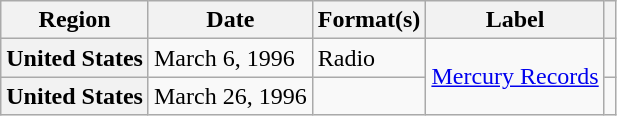<table class="wikitable plainrowheaders">
<tr>
<th scope="col">Region</th>
<th scope="col">Date</th>
<th scope="col">Format(s)</th>
<th scope="col">Label</th>
<th scope="col"></th>
</tr>
<tr>
<th scope="row">United States</th>
<td>March 6, 1996</td>
<td>Radio</td>
<td rowspan="2"><a href='#'>Mercury Records</a></td>
<td></td>
</tr>
<tr>
<th scope="row">United States</th>
<td>March 26, 1996</td>
<td></td>
<td></td>
</tr>
</table>
